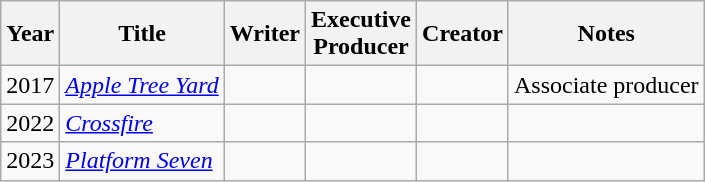<table class="wikitable">
<tr>
<th>Year</th>
<th>Title</th>
<th>Writer</th>
<th>Executive<br>Producer</th>
<th>Creator</th>
<th>Notes</th>
</tr>
<tr>
<td>2017</td>
<td><em><a href='#'>Apple Tree Yard</a></em></td>
<td></td>
<td></td>
<td></td>
<td>Associate producer</td>
</tr>
<tr>
<td>2022</td>
<td><a href='#'><em>Crossfire</em></a></td>
<td></td>
<td></td>
<td></td>
<td></td>
</tr>
<tr>
<td>2023</td>
<td><em><a href='#'>Platform Seven</a></em></td>
<td></td>
<td></td>
<td></td>
<td></td>
</tr>
</table>
